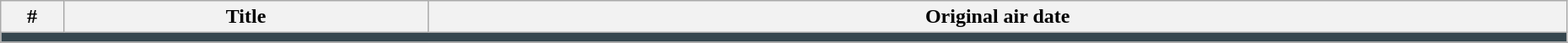<table class="wikitable" width="98%">
<tr>
<th width="4%">#</th>
<th>Title</th>
<th>Original air date</th>
</tr>
<tr>
<td colspan="3" bgcolor="#35464E"></td>
</tr>
<tr>
</tr>
</table>
